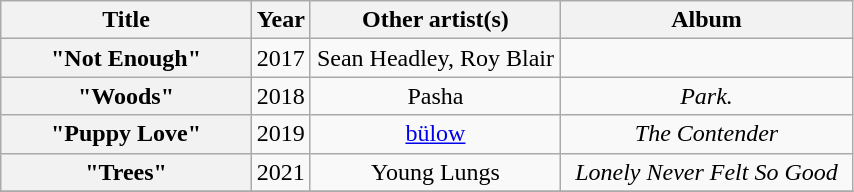<table class="wikitable plainrowheaders" style="text-align:center; width:45%">
<tr>
<th scope="col" style="width:30%;">Title</th>
<th scope="col" style="width:5%;">Year</th>
<th scope="col" style="width:30%;">Other artist(s)</th>
<th scope="col" style="width:35%;">Album</th>
</tr>
<tr>
<th scope="row">"Not Enough"</th>
<td>2017</td>
<td>Sean Headley, Roy Blair</td>
<td></td>
</tr>
<tr>
<th scope="row">"Woods"</th>
<td>2018</td>
<td>Pasha</td>
<td><em>Park.</em></td>
</tr>
<tr>
<th scope="row">"Puppy Love"</th>
<td>2019</td>
<td><a href='#'>bülow</a></td>
<td><em>The Contender</em></td>
</tr>
<tr>
<th scope="row">"Trees"</th>
<td>2021</td>
<td>Young Lungs</td>
<td><em>Lonely Never Felt So Good</em></td>
</tr>
<tr>
</tr>
</table>
